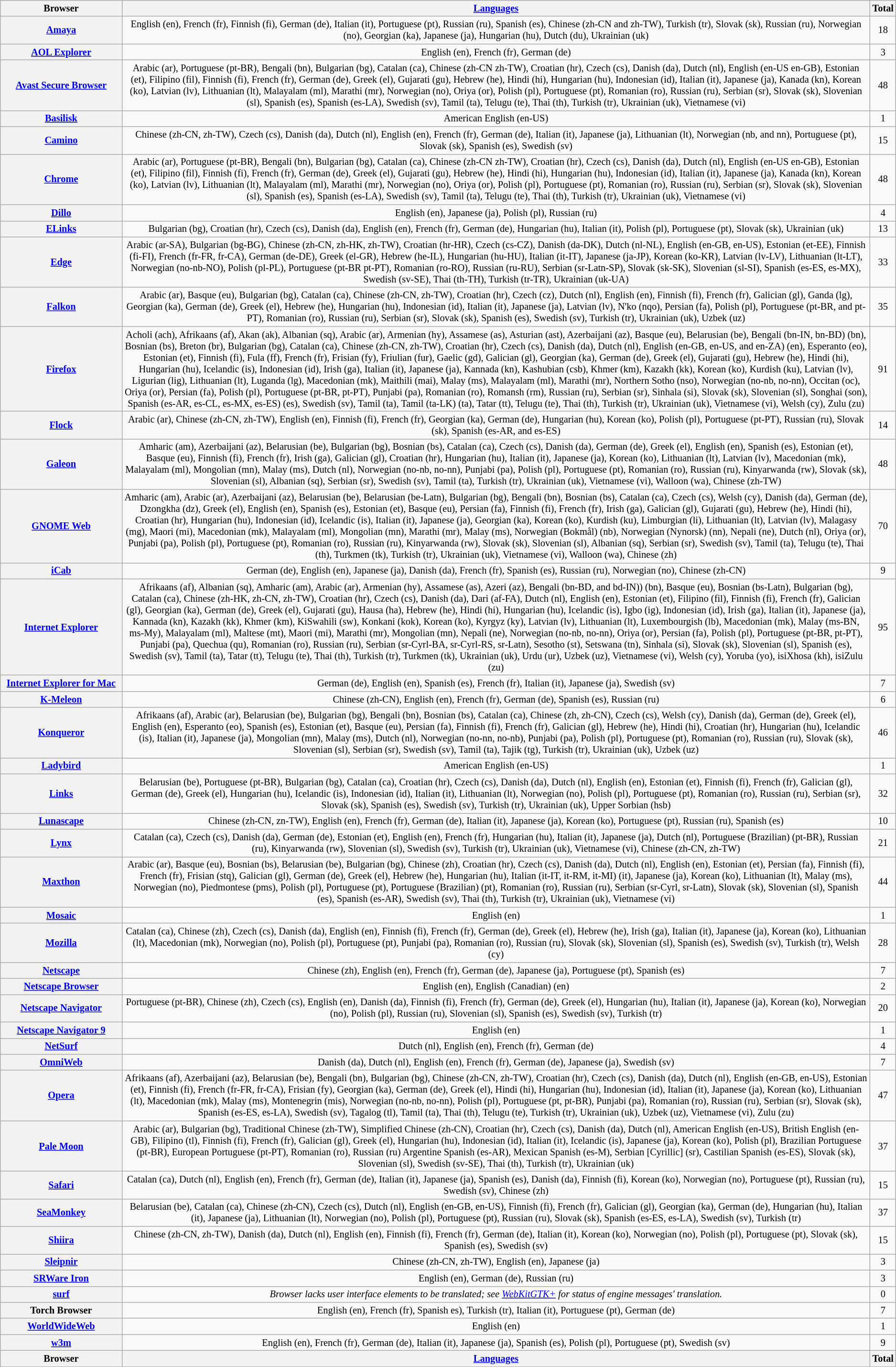<table class="wikitable sortable sticky-header" style="font-size: 85%; text-align: center; width: auto;">
<tr>
<th style="width:12em">Browser</th>
<th><a href='#'>Languages</a></th>
<th>Total</th>
</tr>
<tr>
<th><a href='#'>Amaya</a></th>
<td> English (en), French (fr), Finnish (fi), German (de), Italian (it), Portuguese (pt), Russian (ru), Spanish (es), Chinese (zh-CN and zh-TW), Turkish (tr), Slovak (sk), Russian (ru), Norwegian (no), Georgian (ka), Japanese (ja), Hungarian (hu), Dutch (du), Ukrainian (uk)</td>
<td>18</td>
</tr>
<tr>
<th><a href='#'>AOL Explorer</a></th>
<td> English (en), French (fr), German (de)</td>
<td>3</td>
</tr>
<tr>
<th><a href='#'>Avast Secure Browser</a></th>
<td> Arabic (ar), Portuguese (pt-BR), Bengali (bn), Bulgarian (bg), Catalan (ca), Chinese (zh-CN zh-TW), Croatian (hr), Czech (cs), Danish (da), Dutch (nl), English (en-US en-GB), Estonian (et), Filipino (fil), Finnish (fi), French (fr), German (de), Greek (el), Gujarati (gu), Hebrew (he), Hindi (hi), Hungarian (hu), Indonesian (id), Italian (it), Japanese (ja), Kanada (kn), Korean (ko), Latvian (lv), Lithuanian (lt), Malayalam (ml), Marathi (mr), Norwegian (no), Oriya (or), Polish (pl), Portuguese (pt), Romanian (ro), Russian (ru), Serbian (sr), Slovak (sk), Slovenian (sl), Spanish (es), Spanish (es-LA), Swedish (sv), Tamil (ta), Telugu (te), Thai (th), Turkish (tr), Ukrainian (uk), Vietnamese (vi)</td>
<td>48</td>
</tr>
<tr>
<th><a href='#'>Basilisk</a></th>
<td> American English (en-US)</td>
<td>1</td>
</tr>
<tr>
<th><a href='#'>Camino</a></th>
<td> Chinese (zh-CN, zh-TW), Czech (cs), Danish (da), Dutch (nl), English (en), French (fr), German (de), Italian (it), Japanese (ja), Lithuanian (lt), Norwegian (nb, and nn), Portuguese (pt), Slovak (sk), Spanish (es), Swedish (sv)</td>
<td>15</td>
</tr>
<tr>
<th><a href='#'>Chrome</a></th>
<td> Arabic (ar), Portuguese (pt-BR), Bengali (bn), Bulgarian (bg), Catalan (ca), Chinese (zh-CN zh-TW), Croatian (hr), Czech (cs), Danish (da), Dutch (nl), English (en-US en-GB), Estonian (et), Filipino (fil), Finnish (fi), French (fr), German (de), Greek (el), Gujarati (gu), Hebrew (he), Hindi (hi), Hungarian (hu), Indonesian (id), Italian (it), Japanese (ja), Kanada (kn), Korean (ko), Latvian (lv), Lithuanian (lt), Malayalam (ml), Marathi (mr), Norwegian (no), Oriya (or), Polish (pl), Portuguese (pt), Romanian (ro), Russian (ru), Serbian (sr), Slovak (sk), Slovenian (sl), Spanish (es), Spanish (es-LA), Swedish (sv), Tamil (ta), Telugu (te), Thai (th), Turkish (tr), Ukrainian (uk), Vietnamese (vi)</td>
<td>48</td>
</tr>
<tr>
<th><a href='#'>Dillo</a></th>
<td> English (en), Japanese (ja), Polish (pl), Russian (ru)</td>
<td>4</td>
</tr>
<tr>
<th><a href='#'>ELinks</a></th>
<td> Bulgarian (bg), Croatian (hr), Czech (cs), Danish (da), English (en), French (fr), German (de), Hungarian (hu), Italian (it), Polish (pl), Portuguese (pt), Slovak (sk), Ukrainian (uk)</td>
<td>13</td>
</tr>
<tr>
<th><a href='#'>Edge</a></th>
<td> Arabic (ar-SA), Bulgarian (bg-BG), Chinese (zh-CN, zh-HK, zh-TW), Croatian (hr-HR), Czech (cs-CZ), Danish (da-DK), Dutch (nl-NL), English (en-GB, en-US), Estonian (et-EE), Finnish (fi-FI), French (fr-FR, fr-CA), German (de-DE), Greek (el-GR), Hebrew (he-IL), Hungarian (hu-HU), Italian (it-IT), Japanese (ja-JP), Korean (ko-KR), Latvian (lv-LV), Lithuanian (lt-LT), Norwegian (no-nb-NO), Polish (pl-PL), Portuguese (pt-BR pt-PT), Romanian (ro-RO), Russian (ru-RU), Serbian (sr-Latn-SP), Slovak (sk-SK), Slovenian (sl-SI), Spanish (es-ES, es-MX), Swedish (sv-SE), Thai (th-TH), Turkish (tr-TR), Ukrainian (uk-UA)</td>
<td>33</td>
</tr>
<tr>
<th><a href='#'>Falkon</a></th>
<td> Arabic (ar), Basque (eu), Bulgarian (bg), Catalan (ca), Chinese (zh-CN, zh-TW), Croatian (hr), Czech (cz), Dutch (nl), English (en), Finnish (fi), French (fr), Galician (gl), Ganda (lg), Georgian (ka), German (de), Greek (el), Hebrew (he), Hungarian (hu), Indonesian (id), Italian (it), Japanese (ja), Latvian (lv), N'ko (nqo), Persian (fa), Polish (pl), Portuguese (pt-BR, and pt-PT), Romanian (ro), Russian (ru), Serbian (sr), Slovak (sk), Spanish (es), Swedish (sv), Turkish (tr), Ukrainian (uk), Uzbek (uz)</td>
<td>35</td>
</tr>
<tr>
<th><a href='#'>Firefox</a></th>
<td> Acholi (ach), Afrikaans (af), Akan (ak), Albanian (sq), Arabic (ar), Armenian (hy), Assamese (as), Asturian (ast), Azerbaijani (az), Basque (eu), Belarusian (be), Bengali (bn-IN, bn-BD) (bn), Bosnian (bs), Breton (br), Bulgarian (bg), Catalan (ca), Chinese (zh-CN, zh-TW), Croatian (hr), Czech (cs), Danish (da), Dutch (nl), English (en-GB, en-US, and en-ZA) (en), Esperanto (eo), Estonian (et), Finnish (fi), Fula (ff), French (fr), Frisian (fy), Friulian (fur), Gaelic (gd), Galician (gl), Georgian (ka), German (de), Greek (el), Gujarati (gu), Hebrew (he), Hindi (hi), Hungarian (hu), Icelandic (is), Indonesian (id), Irish (ga), Italian (it), Japanese (ja), Kannada (kn), Kashubian (csb), Khmer (km), Kazakh (kk), Korean (ko), Kurdish (ku), Latvian (lv), Ligurian (lig), Lithuanian (lt), Luganda (lg), Macedonian (mk), Maithili (mai), Malay (ms), Malayalam (ml), Marathi (mr), Northern Sotho (nso), Norwegian (no-nb, no-nn), Occitan (oc), Oriya (or), Persian (fa), Polish (pl), Portuguese (pt-BR, pt-PT), Punjabi (pa), Romanian (ro), Romansh (rm), Russian (ru), Serbian (sr), Sinhala (si), Slovak (sk), Slovenian (sl), Songhai (son), Spanish (es-AR, es-CL, es-MX, es-ES) (es), Swedish (sv), Tamil (ta), Tamil (ta-LK) (ta), Tatar (tt), Telugu (te), Thai (th), Turkish (tr), Ukrainian (uk), Vietnamese (vi), Welsh (cy), Zulu (zu)</td>
<td>91</td>
</tr>
<tr>
<th><a href='#'>Flock</a></th>
<td> Arabic (ar), Chinese (zh-CN, zh-TW), English (en), Finnish (fi), French (fr), Georgian (ka), German (de), Hungarian (hu), Korean (ko), Polish (pl), Portuguese (pt-PT), Russian (ru), Slovak (sk), Spanish (es-AR, and es-ES)</td>
<td>14</td>
</tr>
<tr>
<th><a href='#'>Galeon</a></th>
<td> Amharic (am), Azerbaijani (az), Belarusian (be), Bulgarian (bg), Bosnian (bs), Catalan (ca), Czech (cs), Danish (da), German (de), Greek (el), English (en), Spanish (es), Estonian (et), Basque (eu), Finnish (fi), French (fr), Irish (ga), Galician (gl), Croatian (hr), Hungarian (hu), Italian (it), Japanese (ja), Korean (ko), Lithuanian (lt), Latvian (lv), Macedonian (mk), Malayalam (ml), Mongolian (mn), Malay (ms), Dutch (nl), Norwegian (no-nb, no-nn), Punjabi (pa), Polish (pl), Portuguese (pt), Romanian (ro), Russian (ru), Kinyarwanda (rw), Slovak (sk), Slovenian (sl), Albanian (sq), Serbian (sr), Swedish (sv), Tamil (ta), Turkish (tr), Ukrainian (uk), Vietnamese (vi), Walloon (wa), Chinese (zh-TW)</td>
<td>48</td>
</tr>
<tr>
<th><a href='#'>GNOME Web</a></th>
<td> Amharic (am), Arabic (ar), Azerbaijani (az), Belarusian (be), Belarusian (be-Latn), Bulgarian (bg), Bengali (bn), Bosnian (bs), Catalan (ca), Czech (cs), Welsh (cy), Danish (da), German (de), Dzongkha (dz), Greek (el), English (en), Spanish (es), Estonian (et), Basque (eu), Persian (fa), Finnish (fi), French (fr), Irish (ga), Galician (gl), Gujarati (gu), Hebrew (he), Hindi (hi), Croatian (hr), Hungarian (hu), Indonesian (id), Icelandic (is), Italian (it), Japanese (ja), Georgian (ka), Korean (ko), Kurdish (ku), Limburgian (li), Lithuanian (lt), Latvian (lv), Malagasy (mg), Maori (mi), Macedonian (mk), Malayalam (ml), Mongolian (mn), Marathi (mr), Malay (ms), Norwegian (Bokmål) (nb), Norwegian (Nynorsk) (nn), Nepali (ne), Dutch (nl), Oriya (or), Punjabi (pa), Polish (pl), Portuguese (pt), Romanian (ro), Russian (ru), Kinyarwanda (rw), Slovak (sk), Slovenian (sl), Albanian (sq), Serbian (sr), Swedish (sv), Tamil (ta), Telugu (te), Thai (th), Turkmen (tk), Turkish (tr), Ukrainian (uk), Vietnamese (vi), Walloon (wa), Chinese (zh)</td>
<td>70</td>
</tr>
<tr>
<th><a href='#'>iCab</a></th>
<td> German (de), English (en), Japanese (ja), Danish (da), French (fr), Spanish (es), Russian (ru), Norwegian (no), Chinese (zh-CN)</td>
<td>9</td>
</tr>
<tr>
<th><a href='#'>Internet Explorer</a></th>
<td> Afrikaans (af), Albanian (sq), Amharic (am), Arabic (ar), Armenian (hy), Assamese (as), Azeri (az), Bengali (bn-BD, and bd-IN)) (bn), Basque (eu), Bosnian (bs-Latn), Bulgarian (bg), Catalan (ca), Chinese (zh-HK, zh-CN, zh-TW), Croatian (hr), Czech (cs), Danish (da), Dari (af-FA), Dutch (nl), English (en), Estonian (et), Filipino (fil), Finnish (fi), French (fr), Galician (gl), Georgian (ka), German (de), Greek (el), Gujarati (gu), Hausa (ha), Hebrew (he), Hindi (hi), Hungarian (hu), Icelandic (is), Igbo (ig), Indonesian (id), Irish (ga), Italian (it), Japanese (ja), Kannada (kn), Kazakh (kk), Khmer (km), KiSwahili (sw), Konkani (kok), Korean (ko), Kyrgyz (ky), Latvian (lv), Lithuanian (lt), Luxembourgish (lb), Macedonian (mk), Malay (ms-BN, ms-My), Malayalam (ml), Maltese (mt), Maori (mi), Marathi (mr), Mongolian (mn), Nepali (ne), Norwegian (no-nb, no-nn), Oriya (or), Persian (fa), Polish (pl), Portuguese (pt-BR, pt-PT), Punjabi (pa), Quechua (qu), Romanian (ro), Russian (ru), Serbian (sr-Cyrl-BA, sr-Cyrl-RS, sr-Latn), Sesotho (st), Setswana (tn), Sinhala (si), Slovak (sk), Slovenian (sl), Spanish (es), Swedish (sv), Tamil (ta), Tatar (tt), Telugu (te), Thai (th), Turkish (tr), Turkmen (tk), Ukrainian (uk), Urdu (ur), Uzbek (uz), Vietnamese (vi), Welsh (cy), Yoruba (yo), isiXhosa (kh), isiZulu (zu)</td>
<td>95</td>
</tr>
<tr>
<th><a href='#'>Internet Explorer for Mac</a></th>
<td> German (de), English (en), Spanish (es), French (fr), Italian (it), Japanese (ja), Swedish (sv)</td>
<td>7</td>
</tr>
<tr>
<th><a href='#'>K-Meleon</a></th>
<td> Chinese (zh-CN), English (en), French (fr), German (de), Spanish (es), Russian (ru)</td>
<td>6</td>
</tr>
<tr>
<th><a href='#'>Konqueror</a></th>
<td> Afrikaans (af), Arabic (ar), Belarusian (be), Bulgarian (bg), Bengali (bn), Bosnian (bs), Catalan (ca), Chinese (zh, zh-CN), Czech (cs), Welsh (cy), Danish (da), German (de), Greek (el), English (en), Esperanto (eo), Spanish (es), Estonian (et), Basque (eu), Persian (fa), Finnish (fi), French (fr), Galician (gl), Hebrew (he), Hindi (hi), Croatian (hr), Hungarian (hu), Icelandic (is), Italian (it), Japanese (ja), Mongolian (mn), Malay (ms), Dutch (nl), Norwegian (no-nn, no-nb), Punjabi (pa), Polish (pl), Portuguese (pt), Romanian (ro), Russian (ru), Slovak (sk), Slovenian (sl), Serbian (sr), Swedish (sv), Tamil (ta), Tajik (tg), Turkish (tr), Ukrainian (uk), Uzbek (uz)</td>
<td>46</td>
</tr>
<tr>
<th><a href='#'>Ladybird</a></th>
<td> American English (en-US)</td>
<td>1</td>
</tr>
<tr>
<th><a href='#'>Links</a></th>
<td> Belarusian (be), Portuguese (pt-BR), Bulgarian (bg), Catalan (ca), Croatian (hr), Czech (cs), Danish (da), Dutch (nl), English (en), Estonian (et), Finnish (fi), French (fr), Galician (gl), German (de), Greek (el), Hungarian (hu), Icelandic (is), Indonesian (id), Italian (it), Lithuanian (lt), Norwegian (no), Polish (pl), Portuguese (pt), Romanian (ro), Russian (ru), Serbian (sr), Slovak (sk), Spanish (es), Swedish (sv), Turkish (tr), Ukrainian (uk), Upper Sorbian (hsb)</td>
<td>32</td>
</tr>
<tr>
<th><a href='#'>Lunascape</a></th>
<td> Chinese (zh-CN, zn-TW), English (en), French (fr), German (de), Italian (it), Japanese (ja), Korean (ko), Portuguese (pt), Russian (ru), Spanish (es)</td>
<td>10</td>
</tr>
<tr>
<th><a href='#'>Lynx</a></th>
<td> Catalan (ca), Czech (cs), Danish (da), German (de), Estonian (et), English (en), French (fr), Hungarian (hu), Italian (it), Japanese (ja), Dutch (nl), Portuguese (Brazilian) (pt-BR), Russian (ru), Kinyarwanda (rw), Slovenian (sl), Swedish (sv), Turkish (tr), Ukrainian (uk), Vietnamese (vi), Chinese (zh-CN, zh-TW)</td>
<td>21</td>
</tr>
<tr>
<th><a href='#'>Maxthon</a></th>
<td> Arabic (ar), Basque (eu), Bosnian (bs), Belarusian (be), Bulgarian (bg), Chinese (zh), Croatian (hr), Czech (cs), Danish (da), Dutch (nl), English (en), Estonian (et), Persian (fa), Finnish (fi), French (fr), Frisian (stq), Galician (gl), German (de), Greek (el), Hebrew (he), Hungarian (hu), Italian (it-IT, it-RM, it-MI) (it), Japanese (ja), Korean (ko), Lithuanian (lt), Malay (ms), Norwegian (no), Piedmontese (pms), Polish (pl), Portuguese (pt), Portuguese (Brazilian) (pt), Romanian (ro), Russian (ru), Serbian (sr-Cyrl, sr-Latn), Slovak (sk), Slovenian (sl), Spanish (es), Spanish (es-AR), Swedish (sv), Thai (th), Turkish (tr), Ukrainian (uk), Vietnamese (vi)</td>
<td>44</td>
</tr>
<tr>
<th><a href='#'>Mosaic</a></th>
<td> English (en)</td>
<td>1</td>
</tr>
<tr>
<th><a href='#'>Mozilla</a></th>
<td> Catalan (ca), Chinese (zh), Czech (cs), Danish (da), English (en), Finnish (fi), French (fr), German (de), Greek (el), Hebrew (he), Irish (ga), Italian (it), Japanese (ja), Korean (ko), Lithuanian (lt), Macedonian (mk), Norwegian (no), Polish (pl), Portuguese (pt), Punjabi (pa), Romanian (ro), Russian (ru), Slovak (sk), Slovenian (sl), Spanish (es), Swedish (sv), Turkish (tr), Welsh (cy)</td>
<td>28</td>
</tr>
<tr>
<th><a href='#'>Netscape</a></th>
<td> Chinese (zh), English (en), French (fr), German (de), Japanese (ja), Portuguese (pt), Spanish (es)</td>
<td>7</td>
</tr>
<tr>
<th><a href='#'>Netscape Browser</a></th>
<td> English (en), English (Canadian) (en)</td>
<td>2</td>
</tr>
<tr>
<th><a href='#'>Netscape Navigator</a></th>
<td> Portuguese (pt-BR), Chinese (zh), Czech (cs), English (en), Danish (da), Finnish (fi), French (fr), German (de), Greek (el), Hungarian (hu), Italian (it), Japanese (ja), Korean (ko), Norwegian (no), Polish (pl), Russian (ru), Slovenian (sl), Spanish (es), Swedish (sv), Turkish (tr)</td>
<td>20</td>
</tr>
<tr>
<th><a href='#'>Netscape Navigator 9</a></th>
<td> English (en)</td>
<td>1</td>
</tr>
<tr>
<th><a href='#'>NetSurf</a></th>
<td> Dutch (nl), English (en), French (fr), German (de)</td>
<td>4</td>
</tr>
<tr>
<th><a href='#'>OmniWeb</a></th>
<td> Danish (da), Dutch (nl), English (en), French (fr), German (de), Japanese (ja), Swedish (sv)</td>
<td>7</td>
</tr>
<tr>
<th><a href='#'>Opera</a></th>
<td> Afrikaans (af), Azerbaijani (az), Belarusian (be), Bengali (bn), Bulgarian (bg), Chinese (zh-CN, zh-TW), Croatian (hr), Czech (cs), Danish (da), Dutch (nl), English (en-GB, en-US), Estonian (et), Finnish (fi), French (fr-FR, fr-CA), Frisian (fy), Georgian (ka), German (de), Greek (el), Hindi (hi), Hungarian (hu), Indonesian (id), Italian (it), Japanese (ja), Korean (ko), Lithuanian (lt), Macedonian (mk), Malay (ms), Montenegrin (mis), Norwegian (no-nb, no-nn), Polish (pl), Portuguese (pt, pt-BR), Punjabi (pa), Romanian (ro), Russian (ru), Serbian (sr), Slovak (sk), Spanish (es-ES, es-LA), Swedish (sv), Tagalog (tl), Tamil (ta), Thai (th), Telugu (te), Turkish (tr), Ukrainian (uk), Uzbek (uz), Vietnamese (vi), Zulu (zu)</td>
<td>47</td>
</tr>
<tr>
<th><a href='#'>Pale Moon</a></th>
<td> Arabic (ar), Bulgarian (bg), Traditional Chinese (zh-TW), Simplified Chinese (zh-CN), Croatian (hr), Czech (cs), Danish (da), Dutch (nl), American English (en-US), British English (en-GB), Filipino (tl), Finnish (fi), French (fr), Galician (gl), Greek (el), Hungarian (hu), Indonesian (id), Italian (it), Icelandic (is), Japanese (ja), Korean (ko), Polish (pl), Brazilian Portuguese (pt-BR), European Portuguese (pt-PT), Romanian (ro), Russian (ru) Argentine Spanish (es-AR), Mexican Spanish (es-M), Serbian [Cyrillic] (sr),  Castilian Spanish (es-ES), Slovak (sk), Slovenian (sl), Swedish (sv-SE), Thai (th), Turkish (tr), Ukrainian (uk)</td>
<td>37</td>
</tr>
<tr>
<th><a href='#'>Safari</a></th>
<td>  Catalan (ca),  Dutch (nl), English (en), French (fr), German (de), Italian (it), Japanese (ja), Spanish (es), Danish (da), Finnish (fi), Korean (ko), Norwegian (no), Portuguese (pt), Russian (ru), Swedish (sv), Chinese (zh)</td>
<td>15</td>
</tr>
<tr>
<th><a href='#'>SeaMonkey</a></th>
<td> Belarusian (be), Catalan (ca), Chinese (zh-CN), Czech (cs), Dutch (nl), English (en-GB, en-US), Finnish (fi), French (fr), Galician (gl), Georgian (ka), German (de), Hungarian (hu), Italian (it), Japanese (ja), Lithuanian (lt), Norwegian (no), Polish (pl), Portuguese (pt), Russian (ru), Slovak (sk), Spanish (es-ES, es-LA), Swedish (sv), Turkish (tr)</td>
<td>37</td>
</tr>
<tr>
<th><a href='#'>Shiira</a></th>
<td> Chinese (zh-CN, zh-TW), Danish (da), Dutch (nl), English (en), Finnish (fi), French (fr), German (de), Italian (it), Korean (ko), Norwegian (no), Polish (pl), Portuguese (pt), Slovak (sk), Spanish (es), Swedish (sv)</td>
<td>15</td>
</tr>
<tr>
<th><a href='#'>Sleipnir</a></th>
<td> Chinese (zh-CN, zh-TW), English (en), Japanese (ja)</td>
<td>3</td>
</tr>
<tr>
<th><a href='#'>SRWare Iron</a></th>
<td> English (en), German (de), Russian (ru)</td>
<td>3</td>
</tr>
<tr>
<th><a href='#'>surf</a></th>
<td> <em>Browser lacks user interface elements to be translated; see <a href='#'>WebKitGTK+</a> for status of engine messages' translation.</em></td>
<td>0</td>
</tr>
<tr>
<th>Torch Browser</th>
<td> English (en), French (fr), Spanish es), Turkish (tr), Italian (it), Portuguese (pt), German (de)</td>
<td>7</td>
</tr>
<tr>
<th><a href='#'>WorldWideWeb</a></th>
<td> English (en)</td>
<td>1</td>
</tr>
<tr>
<th><a href='#'>w3m</a></th>
<td> English (en), French (fr), German (de), Italian (it), Japanese (ja), Spanish (es), Polish (pl), Portuguese (pt), Swedish (sv)</td>
<td>9</td>
</tr>
<tr class="sortbottom">
<th>Browser</th>
<th><a href='#'>Languages</a></th>
<th>Total</th>
</tr>
</table>
